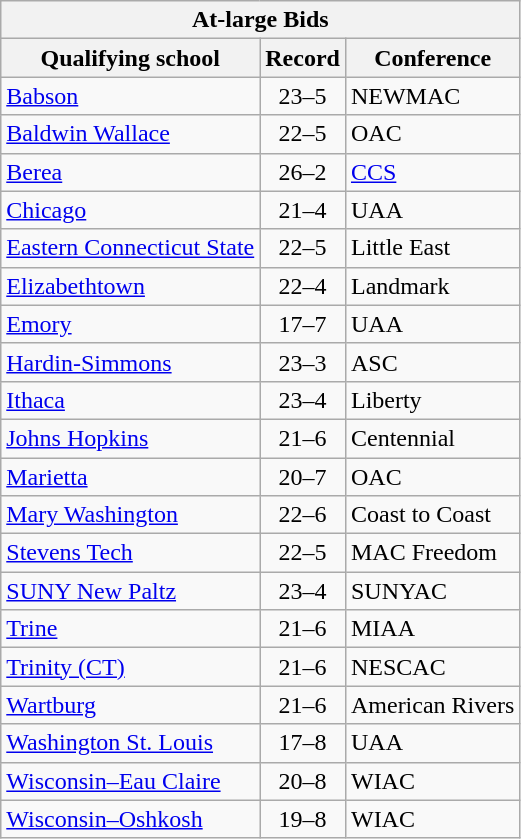<table class="wikitable">
<tr>
<th colspan="8" style=>At-large Bids</th>
</tr>
<tr>
<th>Qualifying school</th>
<th>Record</th>
<th>Conference</th>
</tr>
<tr>
<td><a href='#'>Babson</a></td>
<td align=center>23–5</td>
<td>NEWMAC</td>
</tr>
<tr>
<td><a href='#'>Baldwin Wallace</a></td>
<td align=center>22–5</td>
<td>OAC</td>
</tr>
<tr>
<td><a href='#'>Berea</a></td>
<td align=center>26–2</td>
<td><a href='#'>CCS</a></td>
</tr>
<tr>
<td><a href='#'>Chicago</a></td>
<td align=center>21–4</td>
<td>UAA</td>
</tr>
<tr>
<td><a href='#'>Eastern Connecticut State</a></td>
<td align=center>22–5</td>
<td>Little East</td>
</tr>
<tr>
<td><a href='#'>Elizabethtown</a></td>
<td align=center>22–4</td>
<td>Landmark</td>
</tr>
<tr>
<td><a href='#'>Emory</a></td>
<td align=center>17–7</td>
<td>UAA</td>
</tr>
<tr>
<td><a href='#'>Hardin-Simmons</a></td>
<td align=center>23–3</td>
<td>ASC</td>
</tr>
<tr>
<td><a href='#'>Ithaca</a></td>
<td align=center>23–4</td>
<td>Liberty</td>
</tr>
<tr>
<td><a href='#'>Johns Hopkins</a></td>
<td align=center>21–6</td>
<td>Centennial</td>
</tr>
<tr>
<td><a href='#'>Marietta</a></td>
<td align=center>20–7</td>
<td>OAC</td>
</tr>
<tr>
<td><a href='#'>Mary Washington</a></td>
<td align=center>22–6</td>
<td>Coast to Coast</td>
</tr>
<tr>
<td><a href='#'>Stevens Tech</a></td>
<td align=center>22–5</td>
<td>MAC Freedom</td>
</tr>
<tr>
<td><a href='#'>SUNY New Paltz</a></td>
<td align=center>23–4</td>
<td>SUNYAC</td>
</tr>
<tr>
<td><a href='#'>Trine</a></td>
<td align=center>21–6</td>
<td>MIAA</td>
</tr>
<tr>
<td><a href='#'>Trinity (CT)</a></td>
<td align=center>21–6</td>
<td>NESCAC</td>
</tr>
<tr>
<td><a href='#'>Wartburg</a></td>
<td align=center>21–6</td>
<td>American Rivers</td>
</tr>
<tr>
<td><a href='#'>Washington St. Louis</a></td>
<td align=center>17–8</td>
<td>UAA</td>
</tr>
<tr>
<td><a href='#'>Wisconsin–Eau Claire</a></td>
<td align=center>20–8</td>
<td>WIAC</td>
</tr>
<tr>
<td><a href='#'>Wisconsin–Oshkosh</a></td>
<td align=center>19–8</td>
<td>WIAC</td>
</tr>
</table>
